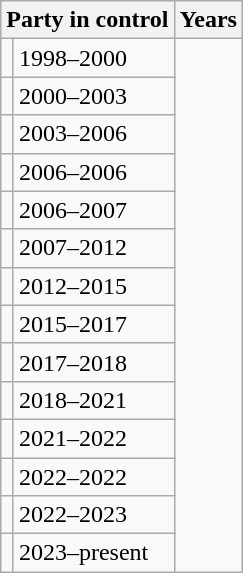<table class="wikitable">
<tr>
<th colspan=2>Party in control</th>
<th>Years</th>
</tr>
<tr>
<td></td>
<td>1998–2000</td>
</tr>
<tr>
<td></td>
<td>2000–2003</td>
</tr>
<tr>
<td></td>
<td>2003–2006</td>
</tr>
<tr>
<td></td>
<td>2006–2006</td>
</tr>
<tr>
<td></td>
<td>2006–2007</td>
</tr>
<tr>
<td></td>
<td>2007–2012</td>
</tr>
<tr>
<td></td>
<td>2012–2015</td>
</tr>
<tr>
<td></td>
<td>2015–2017</td>
</tr>
<tr>
<td></td>
<td>2017–2018</td>
</tr>
<tr>
<td></td>
<td>2018–2021</td>
</tr>
<tr>
<td></td>
<td>2021–2022</td>
</tr>
<tr>
<td></td>
<td>2022–2022</td>
</tr>
<tr>
<td></td>
<td>2022–2023</td>
</tr>
<tr>
<td></td>
<td>2023–present</td>
</tr>
</table>
